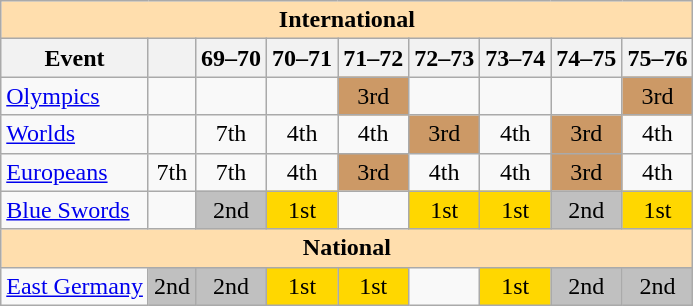<table class="wikitable" style="text-align:center">
<tr>
<th style="background-color: #ffdead; " colspan=9 align=center>International</th>
</tr>
<tr>
<th>Event</th>
<th></th>
<th>69–70</th>
<th>70–71</th>
<th>71–72</th>
<th>72–73</th>
<th>73–74</th>
<th>74–75</th>
<th>75–76</th>
</tr>
<tr>
<td align=left><a href='#'>Olympics</a></td>
<td></td>
<td></td>
<td></td>
<td bgcolor=cc9966>3rd</td>
<td></td>
<td></td>
<td></td>
<td bgcolor=cc9966>3rd</td>
</tr>
<tr>
<td align=left><a href='#'>Worlds</a></td>
<td></td>
<td>7th</td>
<td>4th</td>
<td>4th</td>
<td bgcolor=cc9966>3rd</td>
<td>4th</td>
<td bgcolor=cc9966>3rd</td>
<td>4th</td>
</tr>
<tr>
<td align=left><a href='#'>Europeans</a></td>
<td>7th</td>
<td>7th</td>
<td>4th</td>
<td bgcolor=cc9966>3rd</td>
<td>4th</td>
<td>4th</td>
<td bgcolor=cc9966>3rd</td>
<td>4th</td>
</tr>
<tr>
<td align=left><a href='#'>Blue Swords</a></td>
<td></td>
<td bgcolor=silver>2nd</td>
<td bgcolor=gold>1st</td>
<td></td>
<td bgcolor=gold>1st</td>
<td bgcolor=gold>1st</td>
<td bgcolor=silver>2nd</td>
<td bgcolor=gold>1st</td>
</tr>
<tr>
<th style="background-color: #ffdead; " colspan=9 align=center>National</th>
</tr>
<tr>
<td align=left><a href='#'>East Germany</a></td>
<td bgcolor=silver>2nd</td>
<td bgcolor=silver>2nd</td>
<td bgcolor=gold>1st</td>
<td bgcolor=gold>1st</td>
<td></td>
<td bgcolor=gold>1st</td>
<td bgcolor=silver>2nd</td>
<td bgcolor=silver>2nd</td>
</tr>
</table>
